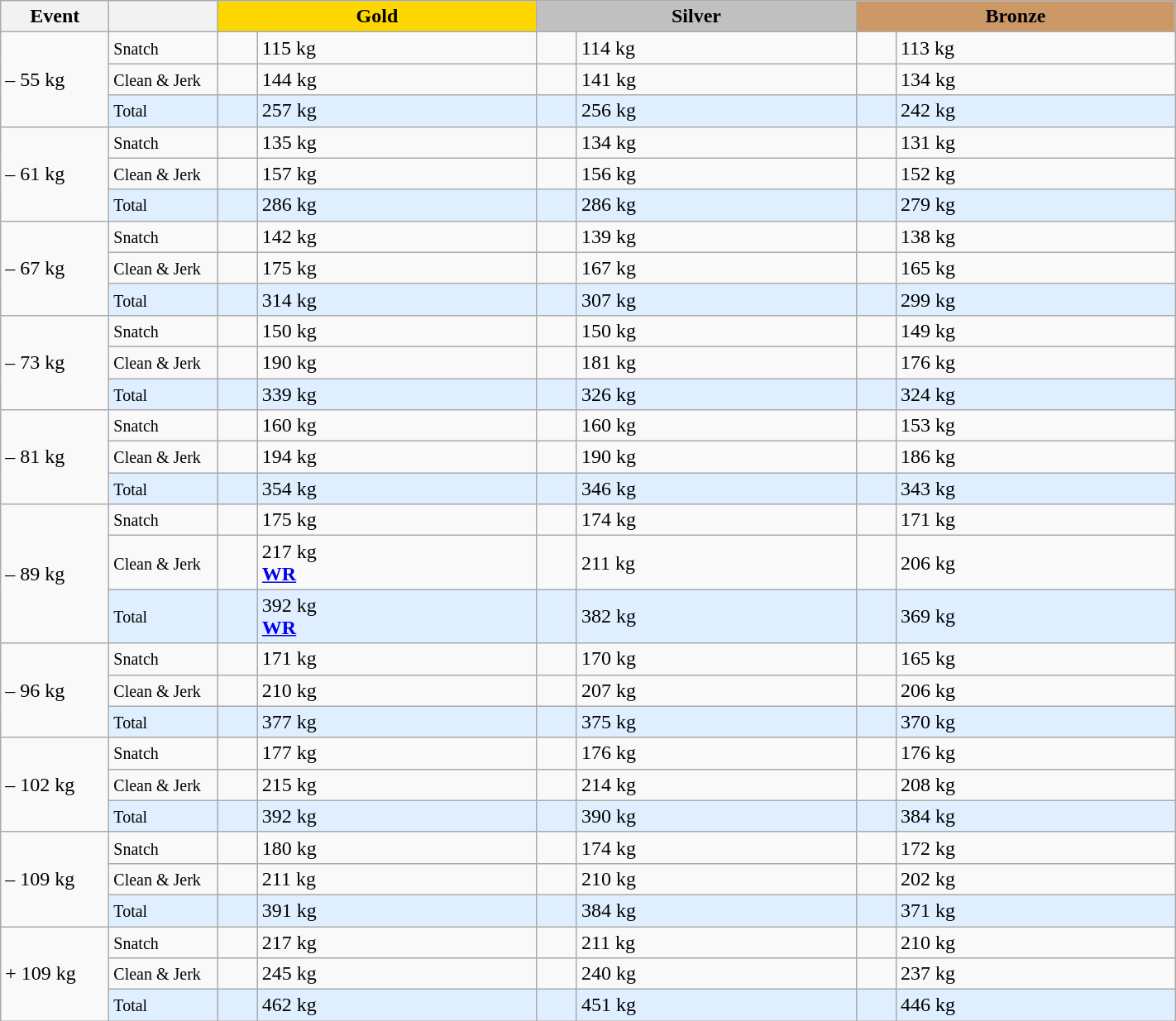<table class="wikitable">
<tr>
<th width=80>Event</th>
<th width=80></th>
<td bgcolor=gold align="center" colspan=2 width=250><strong>Gold</strong></td>
<td bgcolor=silver align="center" colspan=2 width=250><strong>Silver</strong></td>
<td bgcolor=#cc9966 colspan=2 align="center" width=250><strong>Bronze</strong></td>
</tr>
<tr>
<td rowspan=3>– 55 kg</td>
<td><small>Snatch</small></td>
<td></td>
<td>115 kg</td>
<td></td>
<td>114 kg</td>
<td></td>
<td>113 kg</td>
</tr>
<tr>
<td><small>Clean & Jerk</small></td>
<td></td>
<td>144 kg</td>
<td></td>
<td>141 kg</td>
<td></td>
<td>134 kg</td>
</tr>
<tr bgcolor=#dfefff>
<td><small>Total</small></td>
<td></td>
<td>257 kg</td>
<td></td>
<td>256 kg</td>
<td></td>
<td>242 kg</td>
</tr>
<tr>
<td rowspan=3>– 61 kg</td>
<td><small>Snatch</small></td>
<td></td>
<td>135 kg</td>
<td></td>
<td>134 kg</td>
<td></td>
<td>131 kg</td>
</tr>
<tr>
<td><small>Clean & Jerk</small></td>
<td></td>
<td>157 kg</td>
<td></td>
<td>156 kg</td>
<td></td>
<td>152 kg</td>
</tr>
<tr bgcolor=#dfefff>
<td><small>Total</small></td>
<td></td>
<td>286 kg</td>
<td></td>
<td>286 kg</td>
<td></td>
<td>279 kg</td>
</tr>
<tr>
<td rowspan=3>– 67 kg</td>
<td><small>Snatch</small></td>
<td></td>
<td>142 kg</td>
<td></td>
<td>139 kg</td>
<td></td>
<td>138 kg</td>
</tr>
<tr>
<td><small>Clean & Jerk</small></td>
<td></td>
<td>175 kg</td>
<td></td>
<td>167 kg</td>
<td></td>
<td>165 kg</td>
</tr>
<tr bgcolor=#dfefff>
<td><small>Total</small></td>
<td></td>
<td>314 kg</td>
<td></td>
<td>307 kg</td>
<td></td>
<td>299 kg</td>
</tr>
<tr>
<td rowspan=3>– 73 kg</td>
<td><small>Snatch</small></td>
<td></td>
<td>150 kg</td>
<td></td>
<td>150 kg</td>
<td></td>
<td>149 kg</td>
</tr>
<tr>
<td><small>Clean & Jerk</small></td>
<td></td>
<td>190 kg</td>
<td></td>
<td>181 kg</td>
<td></td>
<td>176 kg</td>
</tr>
<tr bgcolor=#dfefff>
<td><small>Total</small></td>
<td></td>
<td>339 kg</td>
<td></td>
<td>326 kg</td>
<td></td>
<td>324 kg</td>
</tr>
<tr>
<td rowspan=3>– 81 kg</td>
<td><small>Snatch</small></td>
<td></td>
<td>160 kg</td>
<td></td>
<td>160 kg</td>
<td></td>
<td>153 kg</td>
</tr>
<tr>
<td><small>Clean & Jerk</small></td>
<td></td>
<td>194 kg</td>
<td></td>
<td>190 kg</td>
<td></td>
<td>186 kg</td>
</tr>
<tr bgcolor=#dfefff>
<td><small>Total</small></td>
<td></td>
<td>354 kg</td>
<td></td>
<td>346 kg</td>
<td></td>
<td>343 kg</td>
</tr>
<tr>
<td rowspan=3>– 89 kg</td>
<td><small>Snatch</small></td>
<td></td>
<td>175 kg</td>
<td></td>
<td>174 kg</td>
<td></td>
<td>171 kg</td>
</tr>
<tr>
<td><small>Clean & Jerk</small></td>
<td></td>
<td>217 kg<br><strong><a href='#'>WR</a></strong></td>
<td></td>
<td>211 kg</td>
<td></td>
<td>206 kg</td>
</tr>
<tr bgcolor=#dfefff>
<td><small>Total</small></td>
<td></td>
<td>392 kg<br><strong><a href='#'>WR</a></strong></td>
<td></td>
<td>382 kg</td>
<td></td>
<td>369 kg</td>
</tr>
<tr>
<td rowspan=3>– 96 kg</td>
<td><small>Snatch</small></td>
<td></td>
<td>171 kg</td>
<td></td>
<td>170 kg</td>
<td></td>
<td>165 kg</td>
</tr>
<tr>
<td><small>Clean & Jerk</small></td>
<td></td>
<td>210 kg</td>
<td></td>
<td>207 kg</td>
<td></td>
<td>206 kg</td>
</tr>
<tr bgcolor=#dfefff>
<td><small>Total</small></td>
<td></td>
<td>377 kg</td>
<td></td>
<td>375 kg</td>
<td></td>
<td>370 kg</td>
</tr>
<tr>
<td rowspan=3>– 102 kg</td>
<td><small>Snatch</small></td>
<td></td>
<td>177 kg</td>
<td></td>
<td>176 kg</td>
<td></td>
<td>176 kg</td>
</tr>
<tr>
<td><small>Clean & Jerk</small></td>
<td></td>
<td>215 kg</td>
<td></td>
<td>214 kg</td>
<td></td>
<td>208 kg</td>
</tr>
<tr bgcolor=#dfefff>
<td><small>Total</small></td>
<td></td>
<td>392 kg</td>
<td></td>
<td>390 kg</td>
<td></td>
<td>384 kg</td>
</tr>
<tr>
<td rowspan=3>– 109 kg</td>
<td><small>Snatch</small></td>
<td></td>
<td>180 kg</td>
<td></td>
<td>174 kg</td>
<td></td>
<td>172 kg</td>
</tr>
<tr>
<td><small>Clean & Jerk</small></td>
<td></td>
<td>211 kg</td>
<td></td>
<td>210 kg</td>
<td></td>
<td>202 kg</td>
</tr>
<tr bgcolor=#dfefff>
<td><small>Total</small></td>
<td></td>
<td>391 kg</td>
<td></td>
<td>384 kg</td>
<td></td>
<td>371 kg</td>
</tr>
<tr>
<td rowspan=3>+ 109 kg</td>
<td><small>Snatch</small></td>
<td></td>
<td>217 kg</td>
<td></td>
<td>211 kg</td>
<td></td>
<td>210 kg</td>
</tr>
<tr>
<td><small>Clean & Jerk</small></td>
<td></td>
<td>245 kg</td>
<td></td>
<td>240 kg</td>
<td></td>
<td>237 kg</td>
</tr>
<tr bgcolor=#dfefff>
<td><small>Total</small></td>
<td></td>
<td>462 kg</td>
<td></td>
<td>451 kg</td>
<td></td>
<td>446 kg</td>
</tr>
</table>
